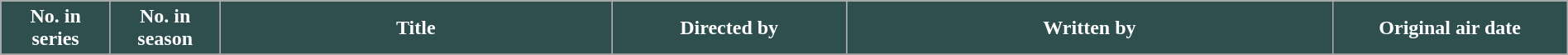<table class="wikitable plainrowheaders" style="width:100%; margin:auto;">
<tr style="color:white">
<th style="background-color: #2F4F4F; text-align: center;" width="7%">No. in<br>series</th>
<th style="background-color: #2F4F4F; text-align: center;" width="7%">No. in<br>season</th>
<th style="background-color: #2F4F4F; text-align: center;" width="25%">Title</th>
<th style="background-color: #2F4F4F; text-align: center;" width="15%">Directed by</th>
<th style="background-color: #2F4F4F; text-align: center;" width="31%">Written by</th>
<th style="background-color: #2F4F4F; text-align: center;" width="15%">Original air date</th>
</tr>
<tr>
</tr>
</table>
